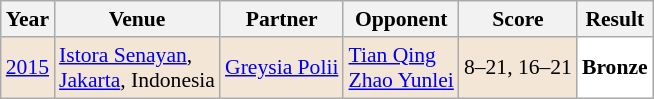<table class="sortable wikitable" style="font-size: 90%">
<tr>
<th>Year</th>
<th>Venue</th>
<th>Partner</th>
<th>Opponent</th>
<th>Score</th>
<th>Result</th>
</tr>
<tr style="background:#F3E6D7">
<td align="center"><a href='#'>2015</a></td>
<td align="left"><a href='#'>Istora Senayan</a>,<br><a href='#'>Jakarta</a>, Indonesia</td>
<td align="left"> <a href='#'>Greysia Polii</a></td>
<td align="left"> <a href='#'>Tian Qing</a> <br>  <a href='#'>Zhao Yunlei</a></td>
<td align="left">8–21, 16–21</td>
<td style="text-align:left; background:white"> <strong>Bronze</strong></td>
</tr>
</table>
